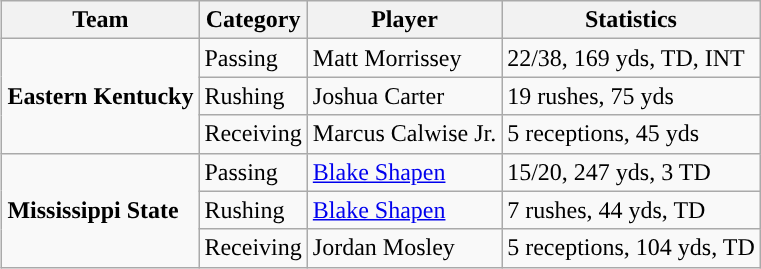<table class="wikitable" style="float: right;">
<tr>
<th>Team</th>
<th>Category</th>
<th>Player</th>
<th>Statistics</th>
</tr>
<tr>
<td rowspan=3><strong>Eastern Kentucky</strong></td>
<td>Passing</td>
<td>Matt Morrissey</td>
<td>22/38, 169 yds, TD, INT</td>
</tr>
<tr>
<td>Rushing</td>
<td>Joshua Carter</td>
<td>19 rushes, 75 yds</td>
</tr>
<tr>
<td>Receiving</td>
<td>Marcus Calwise Jr.</td>
<td>5 receptions, 45 yds</td>
</tr>
<tr>
<td rowspan=3><strong>Mississippi State</strong></td>
<td>Passing</td>
<td><a href='#'>Blake Shapen</a></td>
<td>15/20, 247 yds, 3 TD</td>
</tr>
<tr>
<td>Rushing</td>
<td><a href='#'>Blake Shapen</a></td>
<td>7 rushes, 44 yds, TD</td>
</tr>
<tr>
<td>Receiving</td>
<td>Jordan Mosley</td>
<td>5 receptions, 104 yds, TD</td>
</tr>
</table>
